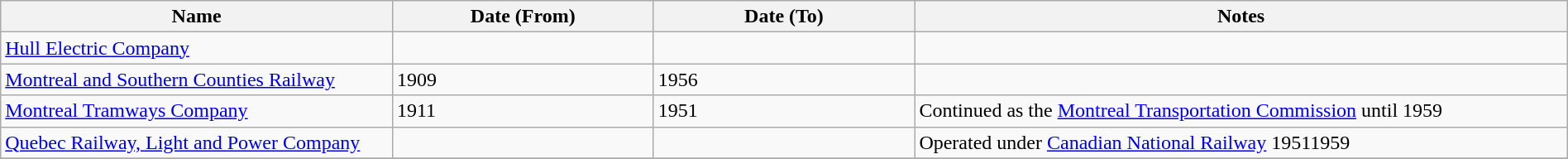<table class="wikitable sortable" width=100%>
<tr>
<th width=15%>Name</th>
<th width=10%>Date (From)</th>
<th width=10%>Date (To)</th>
<th class="unsortable" width=25%>Notes</th>
</tr>
<tr>
<td><a href='#'>Hull Electric Company</a></td>
<td></td>
<td></td>
<td></td>
</tr>
<tr>
<td><a href='#'>Montreal and Southern Counties Railway</a></td>
<td>1909</td>
<td>1956</td>
<td></td>
</tr>
<tr>
<td><a href='#'>Montreal Tramways Company</a></td>
<td>1911</td>
<td>1951</td>
<td>Continued as the <a href='#'>Montreal Transportation Commission</a> until 1959</td>
</tr>
<tr>
<td><a href='#'>Quebec Railway, Light and Power Company</a></td>
<td></td>
<td></td>
<td>Operated under <a href='#'>Canadian National Railway</a> 19511959</td>
</tr>
<tr>
</tr>
</table>
